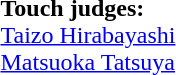<table width=100% style="font-size: 100%">
<tr>
<td><br><strong>Touch judges:</strong>
<br> <a href='#'>Taizo Hirabayashi</a>
<br> <a href='#'>Matsuoka Tatsuya</a></td>
</tr>
</table>
